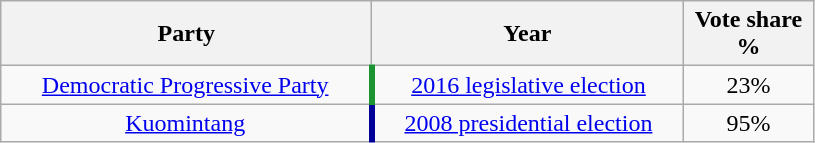<table class="wikitable" style="text-align:center">
<tr>
<th width=240>Party</th>
<th width=200>Year</th>
<th width=80>Vote share %</th>
</tr>
<tr>
<td align=center style="border-right:4px solid #1B9431;" align="center"><a href='#'>Democratic Progressive Party</a></td>
<td><a href='#'>2016 legislative election</a></td>
<td>23%</td>
</tr>
<tr>
<td align=center style="border-right:4px solid #000099;" align="center"><a href='#'>Kuomintang</a></td>
<td><a href='#'>2008 presidential election</a></td>
<td>95%</td>
</tr>
</table>
